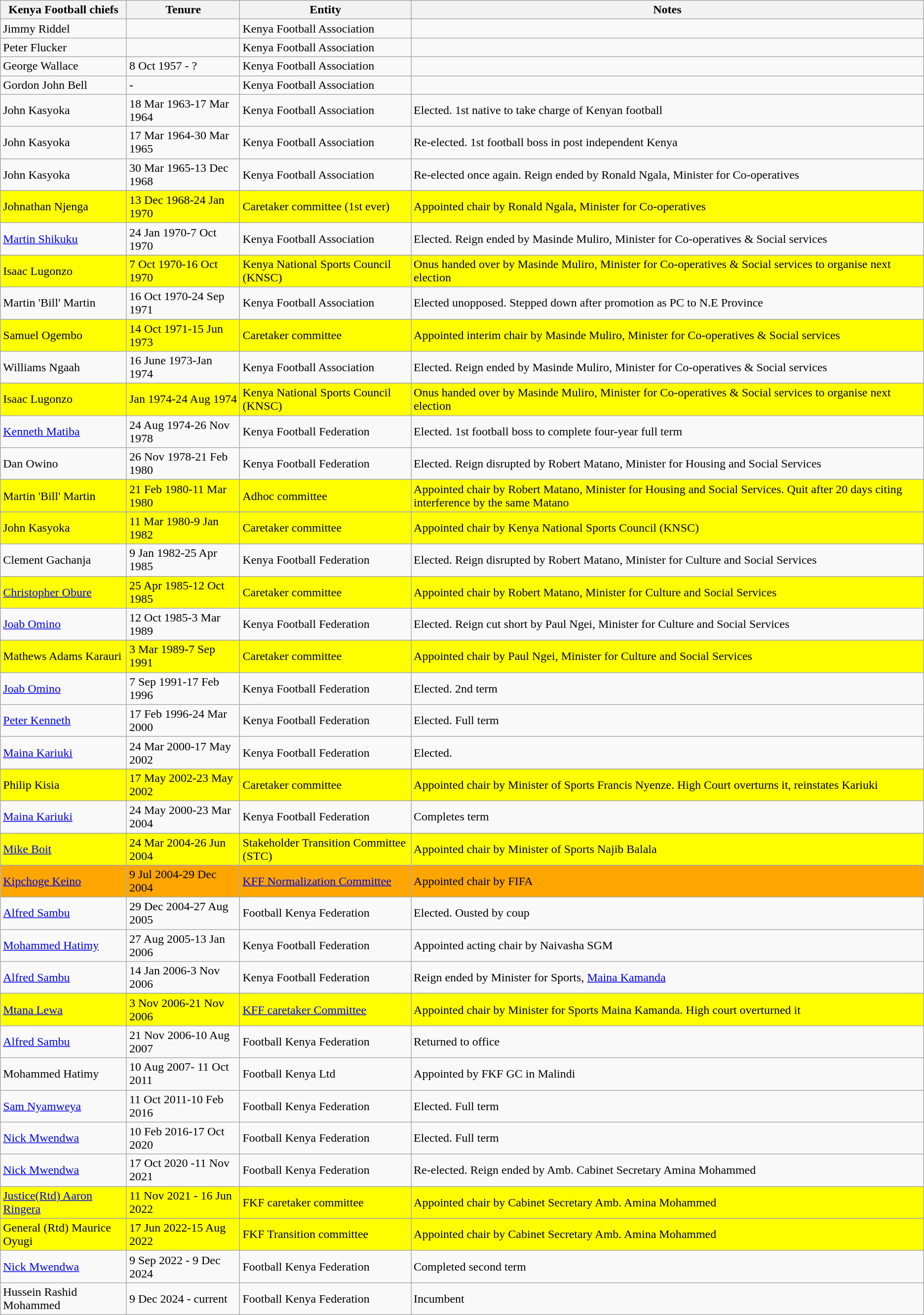<table class="wikitable">
<tr>
<th>Kenya Football chiefs</th>
<th>Tenure</th>
<th>Entity</th>
<th>Notes</th>
</tr>
<tr>
<td>Jimmy Riddel</td>
<td></td>
<td>Kenya Football Association</td>
<td></td>
</tr>
<tr>
<td>Peter Flucker</td>
<td></td>
<td>Kenya Football Association</td>
<td></td>
</tr>
<tr>
<td>George Wallace</td>
<td>8 Oct 1957 - ?</td>
<td>Kenya Football Association</td>
<td></td>
</tr>
<tr>
<td>Gordon John Bell</td>
<td>-</td>
<td>Kenya Football Association</td>
<td></td>
</tr>
<tr>
<td>John Kasyoka</td>
<td>18 Mar 1963-17 Mar 1964</td>
<td>Kenya Football Association</td>
<td>Elected. 1st native to take charge of Kenyan football</td>
</tr>
<tr>
<td>John Kasyoka</td>
<td>17 Mar 1964-30 Mar 1965</td>
<td>Kenya Football Association</td>
<td>Re-elected.  1st football boss in post independent Kenya</td>
</tr>
<tr>
<td>John Kasyoka</td>
<td>30 Mar 1965-13 Dec 1968</td>
<td>Kenya Football Association</td>
<td>Re-elected once again. Reign ended by Ronald Ngala, Minister for Co-operatives</td>
</tr>
<tr>
</tr>
<tr style="background:yellow;">
<td>Johnathan Njenga</td>
<td>13 Dec 1968-24 Jan 1970</td>
<td>Caretaker committee (1st ever)</td>
<td>Appointed chair by Ronald Ngala, Minister for Co-operatives</td>
</tr>
<tr>
<td><a href='#'>Martin Shikuku</a></td>
<td>24 Jan 1970-7 Oct 1970</td>
<td>Kenya Football Association</td>
<td>Elected. Reign ended by Masinde Muliro, Minister for Co-operatives & Social services</td>
</tr>
<tr>
</tr>
<tr style="background:yellow;">
<td>Isaac Lugonzo</td>
<td>7 Oct 1970-16 Oct 1970</td>
<td>Kenya National Sports Council (KNSC)</td>
<td>Onus handed over by Masinde Muliro, Minister for Co-operatives & Social services to organise next election</td>
</tr>
<tr>
<td>Martin 'Bill' Martin</td>
<td>16 Oct 1970-24 Sep 1971</td>
<td>Kenya Football Association</td>
<td>Elected unopposed. Stepped down after promotion as PC to N.E Province</td>
</tr>
<tr>
</tr>
<tr style="background:yellow;">
<td>Samuel Ogembo</td>
<td>14 Oct 1971-15 Jun 1973</td>
<td>Caretaker committee</td>
<td>Appointed interim chair by Masinde Muliro, Minister for Co-operatives & Social services</td>
</tr>
<tr>
<td>Williams Ngaah</td>
<td>16 June 1973-Jan 1974</td>
<td>Kenya Football Association</td>
<td>Elected. Reign ended by Masinde Muliro, Minister for Co-operatives & Social services</td>
</tr>
<tr>
</tr>
<tr style="background:yellow;">
<td>Isaac Lugonzo</td>
<td>Jan 1974-24 Aug 1974</td>
<td>Kenya National Sports Council (KNSC)</td>
<td>Onus handed over by Masinde Muliro, Minister for Co-operatives & Social services to organise next election</td>
</tr>
<tr>
<td><a href='#'>Kenneth Matiba</a></td>
<td>24 Aug 1974-26 Nov 1978</td>
<td>Kenya Football Federation</td>
<td>Elected. 1st football boss to complete four-year full term</td>
</tr>
<tr>
<td>Dan Owino</td>
<td>26 Nov 1978-21 Feb 1980</td>
<td>Kenya Football Federation</td>
<td>Elected. Reign disrupted by Robert Matano, Minister for Housing and Social Services</td>
</tr>
<tr>
</tr>
<tr style="background:yellow;">
<td>Martin 'Bill' Martin</td>
<td>21 Feb 1980-11 Mar 1980</td>
<td>Adhoc committee</td>
<td>Appointed chair  by Robert Matano, Minister for Housing and Social Services. Quit after 20 days citing interference by the same Matano</td>
</tr>
<tr>
</tr>
<tr style="background:yellow;">
<td>John Kasyoka</td>
<td>11 Mar 1980-9 Jan 1982</td>
<td>Caretaker committee</td>
<td>Appointed chair by Kenya National Sports Council (KNSC)</td>
</tr>
<tr>
<td>Clement Gachanja</td>
<td>9 Jan 1982-25 Apr 1985</td>
<td>Kenya Football Federation</td>
<td>Elected. Reign disrupted by Robert Matano, Minister for Culture and Social Services</td>
</tr>
<tr>
</tr>
<tr style="background:yellow;">
<td><a href='#'>Christopher Obure</a></td>
<td>25 Apr 1985-12 Oct 1985</td>
<td>Caretaker committee</td>
<td>Appointed chair by Robert Matano, Minister for Culture and Social Services</td>
</tr>
<tr>
<td><a href='#'>Joab Omino</a></td>
<td>12 Oct 1985-3 Mar 1989</td>
<td>Kenya Football Federation</td>
<td>Elected. Reign cut short by Paul Ngei, Minister for Culture and Social Services</td>
</tr>
<tr>
</tr>
<tr style="background:yellow;">
<td>Mathews Adams Karauri</td>
<td>3 Mar 1989-7 Sep 1991</td>
<td>Caretaker committee</td>
<td>Appointed chair by Paul Ngei, Minister for Culture and Social Services</td>
</tr>
<tr>
<td><a href='#'>Joab Omino</a></td>
<td>7 Sep 1991-17 Feb 1996</td>
<td>Kenya Football Federation</td>
<td>Elected. 2nd term</td>
</tr>
<tr>
<td><a href='#'>Peter Kenneth</a></td>
<td>17 Feb 1996-24 Mar 2000</td>
<td>Kenya Football Federation</td>
<td>Elected. Full term</td>
</tr>
<tr>
<td><a href='#'>Maina Kariuki</a></td>
<td>24 Mar 2000-17 May 2002</td>
<td>Kenya Football Federation</td>
<td>Elected.</td>
</tr>
<tr>
</tr>
<tr style="background:yellow;">
<td>Philip Kisia</td>
<td>17 May 2002-23 May 2002</td>
<td>Caretaker committee</td>
<td>Appointed chair by Minister of Sports Francis Nyenze. High Court overturns it, reinstates Kariuki</td>
</tr>
<tr>
<td><a href='#'>Maina Kariuki</a></td>
<td>24 May 2000-23 Mar 2004</td>
<td>Kenya Football Federation</td>
<td>Completes term</td>
</tr>
<tr>
</tr>
<tr style="background:yellow;">
<td><a href='#'>Mike Boit</a></td>
<td>24 Mar 2004-26 Jun  2004</td>
<td>Stakeholder Transition Committee (STC)</td>
<td>Appointed chair by Minister of Sports Najib Balala</td>
</tr>
<tr>
</tr>
<tr style="background:orange;">
<td><a href='#'>Kipchoge Keino</a></td>
<td>9 Jul  2004-29 Dec 2004</td>
<td><a href='#'>KFF Normalization Committee</a></td>
<td>Appointed chair by FIFA</td>
</tr>
<tr>
<td><a href='#'>Alfred Sambu</a></td>
<td>29 Dec 2004-27 Aug 2005</td>
<td>Football Kenya Federation</td>
<td>Elected. Ousted by coup</td>
</tr>
<tr>
<td><a href='#'>Mohammed Hatimy</a></td>
<td>27 Aug 2005-13 Jan 2006</td>
<td>Kenya Football Federation</td>
<td>Appointed acting chair by Naivasha SGM</td>
</tr>
<tr>
<td><a href='#'>Alfred Sambu</a></td>
<td>14 Jan 2006-3 Nov 2006</td>
<td>Kenya Football Federation</td>
<td>Reign ended by Minister for Sports, <a href='#'>Maina Kamanda</a></td>
</tr>
<tr>
</tr>
<tr style="background:yellow;">
<td><a href='#'>Mtana Lewa</a></td>
<td>3 Nov 2006-21 Nov 2006</td>
<td><a href='#'>KFF caretaker Committee</a></td>
<td>Appointed chair by Minister for Sports Maina Kamanda. High court overturned it</td>
</tr>
<tr>
<td><a href='#'>Alfred Sambu</a></td>
<td>21 Nov 2006-10 Aug 2007</td>
<td>Football Kenya Federation</td>
<td>Returned to office</td>
</tr>
<tr>
<td>Mohammed Hatimy</td>
<td>10 Aug 2007- 11 Oct 2011</td>
<td>Football Kenya Ltd</td>
<td>Appointed by FKF GC in Malindi</td>
</tr>
<tr>
<td><a href='#'>Sam Nyamweya</a></td>
<td>11 Oct 2011-10 Feb 2016</td>
<td>Football Kenya Federation</td>
<td>Elected. Full term</td>
</tr>
<tr>
<td><a href='#'>Nick Mwendwa</a></td>
<td>10 Feb 2016-17 Oct 2020</td>
<td>Football Kenya Federation</td>
<td>Elected. Full term</td>
</tr>
<tr>
<td><a href='#'>Nick Mwendwa</a></td>
<td>17 Oct 2020 -11 Nov 2021</td>
<td>Football Kenya Federation</td>
<td>Re-elected. Reign ended by Amb. Cabinet Secretary Amina Mohammed</td>
</tr>
<tr>
</tr>
<tr style="background:yellow;">
<td><a href='#'>Justice(Rtd) Aaron Ringera</a></td>
<td>11 Nov 2021 - 16 Jun 2022</td>
<td>FKF caretaker committee</td>
<td>Appointed chair by Cabinet Secretary Amb. Amina Mohammed</td>
</tr>
<tr>
</tr>
<tr style="background:yellow;">
<td>General (Rtd) Maurice Oyugi</td>
<td>17 Jun 2022-15 Aug 2022</td>
<td>FKF Transition committee</td>
<td>Appointed chair by Cabinet Secretary Amb. Amina Mohammed</td>
</tr>
<tr>
<td><a href='#'>Nick Mwendwa</a></td>
<td>9 Sep 2022 - 9 Dec 2024</td>
<td>Football Kenya Federation</td>
<td>Completed second term</td>
</tr>
<tr>
<td>Hussein Rashid Mohammed</td>
<td>9 Dec 2024 - current</td>
<td>Football Kenya Federation</td>
<td>Incumbent</td>
</tr>
</table>
